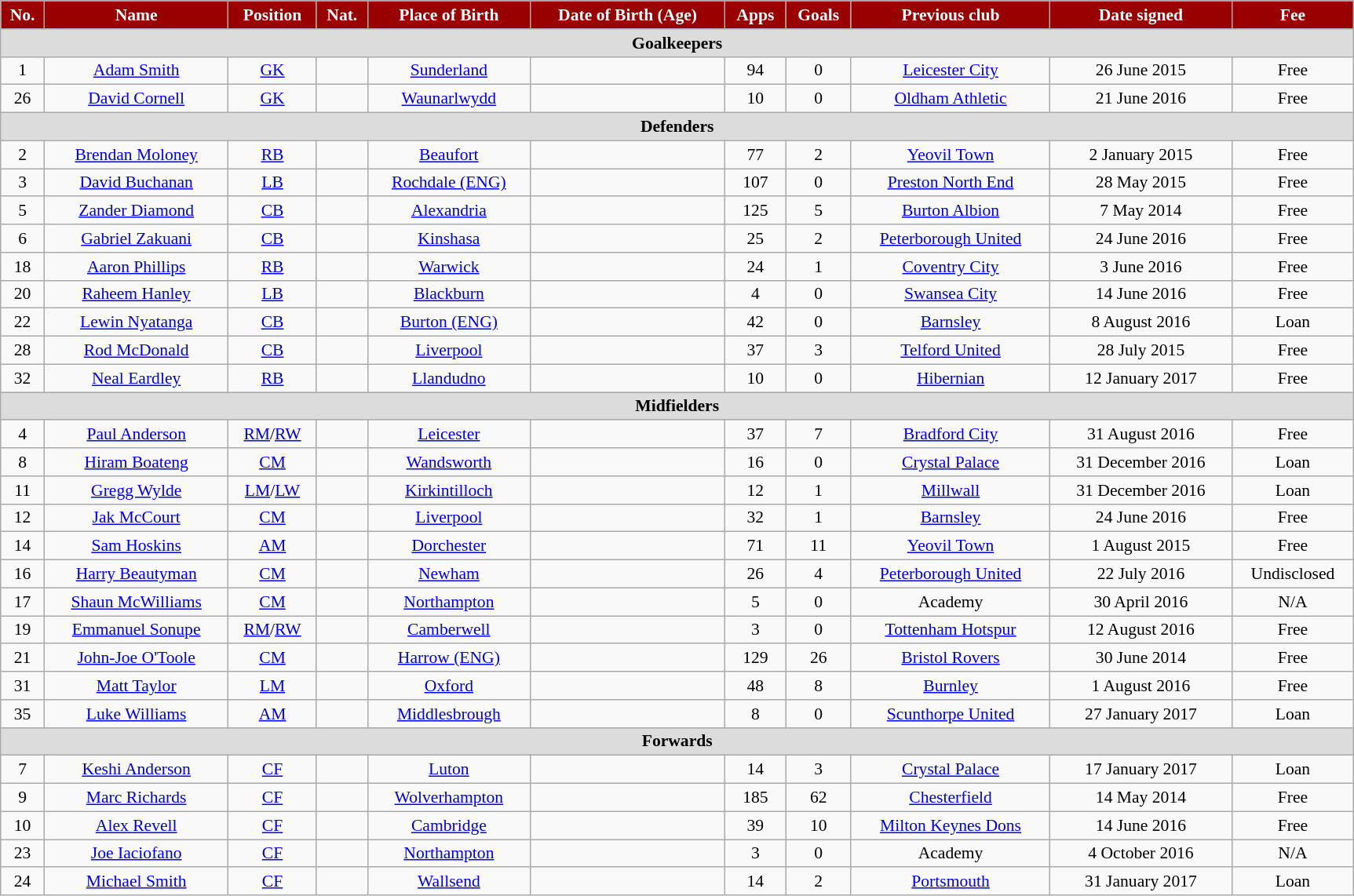<table class="wikitable" style="text-align:center; font-size:90%; width:91%;">
<tr>
<th style="background:#900; color:#FFF; text-align:center;">No.</th>
<th style="background:#900; color:#FFF; text-align:center;">Name</th>
<th style="background:#900; color:#FFF; text-align:center;">Position</th>
<th style="background:#900; color:#FFF; text-align:center;">Nat.</th>
<th style="background:#900; color:#FFF; text-align:center;">Place of Birth</th>
<th style="background:#900; color:#FFF; text-align:center;">Date of Birth (Age)</th>
<th style="background:#900; color:#FFF; text-align:center;">Apps</th>
<th style="background:#900; color:#FFF; text-align:center;">Goals</th>
<th style="background:#900; color:#FFF; text-align:center;">Previous club</th>
<th style="background:#900; color:#FFF; text-align:center;">Date signed</th>
<th style="background:#900; color:#FFF; text-align:center;">Fee</th>
</tr>
<tr>
<th colspan="14" style="background:#dcdcdc; text-align:center;">Goalkeepers</th>
</tr>
<tr>
<td>1</td>
<td><a href='#'>Adam Smith</a></td>
<td><a href='#'>GK</a></td>
<td></td>
<td><a href='#'>Sunderland</a></td>
<td></td>
<td>94</td>
<td>0</td>
<td><a href='#'>Leicester City</a></td>
<td>26 June 2015</td>
<td>Free</td>
</tr>
<tr>
<td>26</td>
<td><a href='#'>David Cornell</a></td>
<td><a href='#'>GK</a></td>
<td></td>
<td><a href='#'>Waunarlwydd</a></td>
<td></td>
<td>10</td>
<td>0</td>
<td><a href='#'>Oldham Athletic</a></td>
<td>21 June 2016</td>
<td>Free</td>
</tr>
<tr>
<th colspan="14" style="background:#dcdcdc; text-align:center;">Defenders</th>
</tr>
<tr>
<td>2</td>
<td><a href='#'>Brendan Moloney</a></td>
<td><a href='#'>RB</a></td>
<td></td>
<td><a href='#'>Beaufort</a></td>
<td></td>
<td>77</td>
<td>2</td>
<td><a href='#'>Yeovil Town</a></td>
<td>2 January 2015</td>
<td>Free</td>
</tr>
<tr>
<td>3</td>
<td><a href='#'>David Buchanan</a></td>
<td><a href='#'>LB</a></td>
<td></td>
<td><a href='#'>Rochdale (ENG)</a></td>
<td></td>
<td>107</td>
<td>0</td>
<td><a href='#'>Preston North End</a></td>
<td>28 May 2015</td>
<td>Free</td>
</tr>
<tr>
<td>5</td>
<td><a href='#'>Zander Diamond</a></td>
<td><a href='#'>CB</a></td>
<td></td>
<td><a href='#'>Alexandria</a></td>
<td></td>
<td>125</td>
<td>5</td>
<td><a href='#'>Burton Albion</a></td>
<td>7 May 2014</td>
<td>Free</td>
</tr>
<tr>
<td>6</td>
<td><a href='#'>Gabriel Zakuani</a></td>
<td><a href='#'>CB</a></td>
<td></td>
<td><a href='#'>Kinshasa</a></td>
<td></td>
<td>25</td>
<td>2</td>
<td><a href='#'>Peterborough United</a></td>
<td>24 June 2016</td>
<td>Free</td>
</tr>
<tr>
<td>18</td>
<td><a href='#'>Aaron Phillips</a></td>
<td><a href='#'>RB</a></td>
<td></td>
<td><a href='#'>Warwick</a></td>
<td></td>
<td>24</td>
<td>1</td>
<td><a href='#'>Coventry City</a></td>
<td>3 June 2016</td>
<td>Free</td>
</tr>
<tr>
<td>20</td>
<td><a href='#'>Raheem Hanley</a></td>
<td><a href='#'>LB</a></td>
<td></td>
<td><a href='#'>Blackburn</a></td>
<td></td>
<td>4</td>
<td>0</td>
<td><a href='#'>Swansea City</a></td>
<td>14 June 2016</td>
<td>Free</td>
</tr>
<tr>
<td>22</td>
<td><a href='#'>Lewin Nyatanga</a></td>
<td><a href='#'>CB</a></td>
<td></td>
<td><a href='#'>Burton (ENG)</a></td>
<td></td>
<td>42</td>
<td>0</td>
<td><a href='#'>Barnsley</a></td>
<td>8 August 2016</td>
<td>Loan</td>
</tr>
<tr>
<td>28</td>
<td><a href='#'>Rod McDonald</a></td>
<td><a href='#'>CB</a></td>
<td></td>
<td><a href='#'>Liverpool</a></td>
<td></td>
<td>37</td>
<td>3</td>
<td><a href='#'>Telford United</a></td>
<td>28 July 2015</td>
<td>Free</td>
</tr>
<tr>
<td>32</td>
<td><a href='#'>Neal Eardley</a></td>
<td><a href='#'>RB</a></td>
<td></td>
<td><a href='#'>Llandudno</a></td>
<td></td>
<td>10</td>
<td>0</td>
<td><a href='#'>Hibernian</a></td>
<td>12 January 2017</td>
<td>Free</td>
</tr>
<tr>
<th colspan="14" style="background:#dcdcdc; text-align:center;">Midfielders</th>
</tr>
<tr>
<td>4</td>
<td><a href='#'>Paul Anderson</a></td>
<td><a href='#'>RM</a>/<a href='#'>RW</a></td>
<td></td>
<td><a href='#'>Leicester</a></td>
<td></td>
<td>37</td>
<td>7</td>
<td><a href='#'>Bradford City</a></td>
<td>31 August 2016</td>
<td>Free</td>
</tr>
<tr>
<td>8</td>
<td><a href='#'>Hiram Boateng</a></td>
<td><a href='#'>CM</a></td>
<td></td>
<td><a href='#'>Wandsworth</a></td>
<td></td>
<td>16</td>
<td>0</td>
<td><a href='#'>Crystal Palace</a></td>
<td>31 December 2016</td>
<td>Loan</td>
</tr>
<tr>
<td>11</td>
<td><a href='#'>Gregg Wylde</a></td>
<td><a href='#'>LM</a>/<a href='#'>LW</a></td>
<td></td>
<td><a href='#'>Kirkintilloch</a></td>
<td></td>
<td>12</td>
<td>1</td>
<td><a href='#'>Millwall</a></td>
<td>31 December 2016</td>
<td>Loan</td>
</tr>
<tr>
<td>12</td>
<td><a href='#'>Jak McCourt</a></td>
<td><a href='#'>CM</a></td>
<td></td>
<td><a href='#'>Liverpool</a></td>
<td></td>
<td>32</td>
<td>1</td>
<td><a href='#'>Barnsley</a></td>
<td>24 June 2016</td>
<td>Free</td>
</tr>
<tr>
<td>14</td>
<td><a href='#'>Sam Hoskins</a></td>
<td><a href='#'>AM</a></td>
<td></td>
<td><a href='#'>Dorchester</a></td>
<td></td>
<td>71</td>
<td>11</td>
<td><a href='#'>Yeovil Town</a></td>
<td>1 August 2015</td>
<td>Free</td>
</tr>
<tr>
<td>16</td>
<td><a href='#'>Harry Beautyman</a></td>
<td><a href='#'>CM</a></td>
<td></td>
<td><a href='#'>Newham</a></td>
<td></td>
<td>26</td>
<td>4</td>
<td><a href='#'>Peterborough United</a></td>
<td>22 July 2016</td>
<td>Undisclosed</td>
</tr>
<tr>
<td>17</td>
<td><a href='#'>Shaun McWilliams</a></td>
<td><a href='#'>CM</a></td>
<td></td>
<td><a href='#'>Northampton</a></td>
<td></td>
<td>5</td>
<td>0</td>
<td>Academy</td>
<td>30 April 2016</td>
<td>N/A</td>
</tr>
<tr>
<td>19</td>
<td><a href='#'>Emmanuel Sonupe</a></td>
<td><a href='#'>RM</a>/<a href='#'>RW</a></td>
<td></td>
<td><a href='#'>Camberwell</a></td>
<td></td>
<td>3</td>
<td>0</td>
<td><a href='#'>Tottenham Hotspur</a></td>
<td>12 August 2016</td>
<td>Free</td>
</tr>
<tr>
<td>21</td>
<td><a href='#'>John-Joe O'Toole</a></td>
<td><a href='#'>CM</a></td>
<td></td>
<td><a href='#'>Harrow (ENG)</a></td>
<td></td>
<td>129</td>
<td>26</td>
<td><a href='#'>Bristol Rovers</a></td>
<td>30 June 2014</td>
<td>Free</td>
</tr>
<tr>
<td>31</td>
<td><a href='#'>Matt Taylor</a></td>
<td><a href='#'>LM</a></td>
<td></td>
<td><a href='#'>Oxford</a></td>
<td></td>
<td>48</td>
<td>8</td>
<td><a href='#'>Burnley</a></td>
<td>1 August 2016</td>
<td>Free</td>
</tr>
<tr>
<td>35</td>
<td><a href='#'>Luke Williams</a></td>
<td><a href='#'>AM</a></td>
<td></td>
<td><a href='#'>Middlesbrough</a></td>
<td></td>
<td>8</td>
<td>0</td>
<td><a href='#'>Scunthorpe United</a></td>
<td>27 January 2017</td>
<td>Loan</td>
</tr>
<tr>
<th colspan="14" style="background:#dcdcdc; text-align:center;">Forwards</th>
</tr>
<tr>
<td>7</td>
<td><a href='#'>Keshi Anderson</a></td>
<td><a href='#'>CF</a></td>
<td></td>
<td><a href='#'>Luton</a></td>
<td></td>
<td>14</td>
<td>3</td>
<td><a href='#'>Crystal Palace</a></td>
<td>17 January 2017</td>
<td>Loan</td>
</tr>
<tr>
<td>9</td>
<td><a href='#'>Marc Richards</a></td>
<td><a href='#'>CF</a></td>
<td></td>
<td><a href='#'>Wolverhampton</a></td>
<td></td>
<td>185</td>
<td>62</td>
<td><a href='#'>Chesterfield</a></td>
<td>14 May 2014</td>
<td>Free</td>
</tr>
<tr>
<td>10</td>
<td><a href='#'>Alex Revell</a></td>
<td><a href='#'>CF</a></td>
<td></td>
<td><a href='#'>Cambridge</a></td>
<td></td>
<td>39</td>
<td>10</td>
<td><a href='#'>Milton Keynes Dons</a></td>
<td>14 June 2016</td>
<td>Free</td>
</tr>
<tr>
<td>23</td>
<td><a href='#'>Joe Iaciofano</a></td>
<td><a href='#'>CF</a></td>
<td></td>
<td><a href='#'>Northampton</a></td>
<td></td>
<td>3</td>
<td>0</td>
<td>Academy</td>
<td>4 October 2016</td>
<td>N/A</td>
</tr>
<tr>
<td>24</td>
<td><a href='#'>Michael Smith</a></td>
<td><a href='#'>CF</a></td>
<td></td>
<td><a href='#'>Wallsend</a></td>
<td></td>
<td>14</td>
<td>2</td>
<td><a href='#'>Portsmouth</a></td>
<td>31 January 2017</td>
<td>Loan</td>
</tr>
</table>
